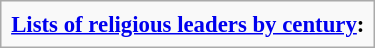<table class="infobox" style="font-size: 95%">
<tr>
<td><strong><a href='#'>Lists of religious leaders by century</a>:</strong><br></td>
</tr>
</table>
